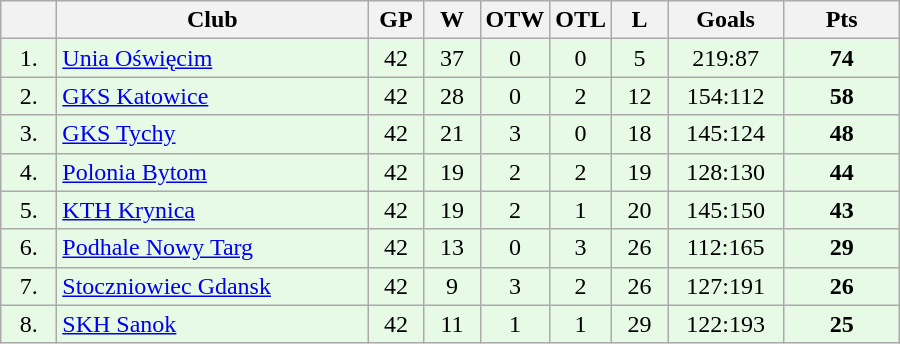<table class="wikitable">
<tr>
<th width="30"></th>
<th width="200">Club</th>
<th width="30">GP</th>
<th width="30">W</th>
<th width="30">OTW</th>
<th width="30">OTL</th>
<th width="30">L</th>
<th width="70">Goals</th>
<th width="70">Pts</th>
</tr>
<tr bgcolor="#e6fae6" align="center">
<td>1.</td>
<td align="left"><a href='#'>Unia Oświęcim</a></td>
<td>42</td>
<td>37</td>
<td>0</td>
<td>0</td>
<td>5</td>
<td>219:87</td>
<td><strong>74</strong></td>
</tr>
<tr bgcolor="#e6fae6" align="center">
<td>2.</td>
<td align="left"><a href='#'>GKS Katowice</a></td>
<td>42</td>
<td>28</td>
<td>0</td>
<td>2</td>
<td>12</td>
<td>154:112</td>
<td><strong>58</strong></td>
</tr>
<tr bgcolor="#e6fae6" align="center">
<td>3.</td>
<td align="left"><a href='#'>GKS Tychy</a></td>
<td>42</td>
<td>21</td>
<td>3</td>
<td>0</td>
<td>18</td>
<td>145:124</td>
<td><strong>48</strong></td>
</tr>
<tr bgcolor="#e6fae6" align="center">
<td>4.</td>
<td align="left"><a href='#'>Polonia Bytom</a></td>
<td>42</td>
<td>19</td>
<td>2</td>
<td>2</td>
<td>19</td>
<td>128:130</td>
<td><strong>44</strong></td>
</tr>
<tr bgcolor="#e6fae6" align="center">
<td>5.</td>
<td align="left"><a href='#'>KTH Krynica</a></td>
<td>42</td>
<td>19</td>
<td>2</td>
<td>1</td>
<td>20</td>
<td>145:150</td>
<td><strong>43</strong></td>
</tr>
<tr bgcolor="#e6fae6" align="center">
<td>6.</td>
<td align="left"><a href='#'>Podhale Nowy Targ</a></td>
<td>42</td>
<td>13</td>
<td>0</td>
<td>3</td>
<td>26</td>
<td>112:165</td>
<td><strong>29</strong></td>
</tr>
<tr bgcolor="#e6fae6" align="center">
<td>7.</td>
<td align="left"><a href='#'>Stoczniowiec Gdansk</a></td>
<td>42</td>
<td>9</td>
<td>3</td>
<td>2</td>
<td>26</td>
<td>127:191</td>
<td><strong>26</strong></td>
</tr>
<tr bgcolor="#e6fae6" align="center">
<td>8.</td>
<td align="left"><a href='#'>SKH Sanok</a></td>
<td>42</td>
<td>11</td>
<td>1</td>
<td>1</td>
<td>29</td>
<td>122:193</td>
<td><strong>25</strong></td>
</tr>
</table>
